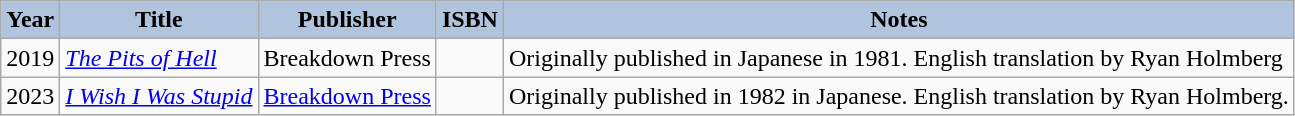<table class="wikitable">
<tr>
<th scope="col" style="background:#B0C4DE;">Year</th>
<th scope="col" style="background:#B0C4DE;">Title</th>
<th scope="col" style="background:#B0C4DE;">Publisher</th>
<th scope="col" style="background:#B0C4DE;">ISBN</th>
<th scope="col" style="background:#B0C4DE;">Notes</th>
</tr>
<tr>
<td>2019</td>
<td><em><a href='#'>The Pits of Hell</a></em></td>
<td>Breakdown Press</td>
<td></td>
<td>Originally published in Japanese in 1981. English translation by Ryan Holmberg</td>
</tr>
<tr>
<td>2023</td>
<td><em><a href='#'>I Wish I Was Stupid</a></em></td>
<td rowspan="8"><a href='#'>Breakdown Press</a></td>
<td></td>
<td>Originally published in 1982 in Japanese. English translation by Ryan Holmberg.</td>
</tr>
</table>
